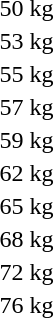<table>
<tr>
<td rowspan=2>50 kg</td>
<td rowspan=2></td>
<td rowspan=2></td>
<td></td>
</tr>
<tr>
<td></td>
</tr>
<tr>
<td rowspan=2>53 kg</td>
<td rowspan=2></td>
<td rowspan=2></td>
<td></td>
</tr>
<tr>
<td></td>
</tr>
<tr>
<td>55 kg</td>
<td></td>
<td></td>
<td></td>
</tr>
<tr>
<td rowspan=2>57 kg</td>
<td rowspan=2></td>
<td rowspan=2></td>
<td></td>
</tr>
<tr>
<td></td>
</tr>
<tr>
<td>59 kg</td>
<td></td>
<td></td>
<td></td>
</tr>
<tr>
<td>62 kg</td>
<td></td>
<td></td>
<td></td>
</tr>
<tr>
<td>65 kg</td>
<td></td>
<td></td>
<td></td>
</tr>
<tr>
<td>68 kg</td>
<td></td>
<td></td>
<td></td>
</tr>
<tr>
<td>72 kg</td>
<td></td>
<td></td>
<td></td>
</tr>
<tr>
<td rowspan=2>76 kg</td>
<td rowspan=2></td>
<td rowspan=2></td>
<td></td>
</tr>
<tr>
<td></td>
</tr>
</table>
